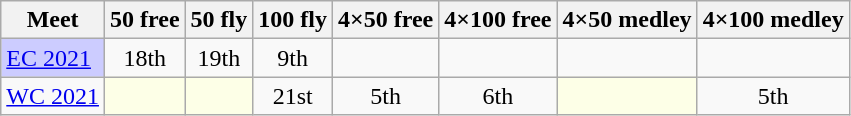<table class="sortable wikitable">
<tr>
<th>Meet</th>
<th class="unsortable">50 free</th>
<th class="unsortable">50 fly</th>
<th class="unsortable">100 fly</th>
<th class="unsortable">4×50 free</th>
<th class="unsortable">4×100 free</th>
<th class="unsortable">4×50 medley</th>
<th class="unsortable">4×100 medley</th>
</tr>
<tr>
<td style="background:#ccccff"><a href='#'>EC 2021</a></td>
<td align="center">18th</td>
<td align="center">19th</td>
<td align="center">9th</td>
<td align="center"></td>
<td></td>
<td align="center"></td>
<td></td>
</tr>
<tr>
<td><a href='#'>WC 2021</a></td>
<td style="background:#fdffe7"></td>
<td style="background:#fdffe7"></td>
<td align="center">21st</td>
<td align="center">5th</td>
<td align="center">6th</td>
<td style="background:#fdffe7"></td>
<td align="center">5th</td>
</tr>
</table>
